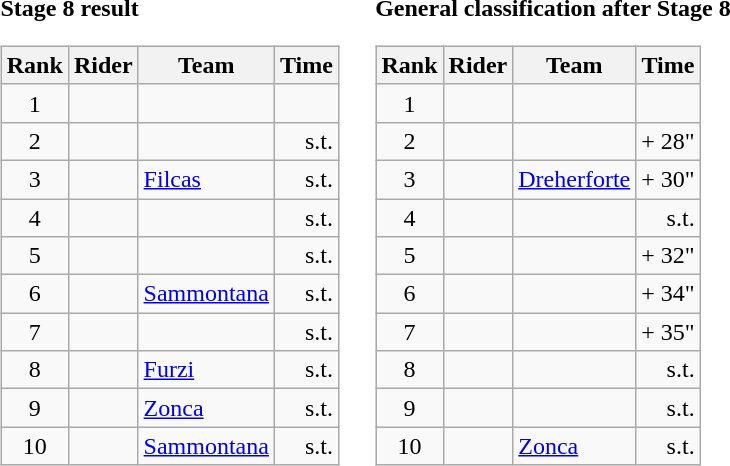<table>
<tr>
<td><strong>Stage 8 result</strong><br><table class="wikitable">
<tr>
<th scope="col">Rank</th>
<th scope="col">Rider</th>
<th scope="col">Team</th>
<th scope="col">Time</th>
</tr>
<tr>
<td style="text-align:center;">1</td>
<td></td>
<td></td>
<td style="text-align:right;"></td>
</tr>
<tr>
<td style="text-align:center;">2</td>
<td></td>
<td></td>
<td style="text-align:right;">s.t.</td>
</tr>
<tr>
<td style="text-align:center;">3</td>
<td></td>
<td><a href='#'>Filcas</a></td>
<td style="text-align:right;">s.t.</td>
</tr>
<tr>
<td style="text-align:center;">4</td>
<td></td>
<td></td>
<td style="text-align:right;">s.t.</td>
</tr>
<tr>
<td style="text-align:center;">5</td>
<td></td>
<td></td>
<td style="text-align:right;">s.t.</td>
</tr>
<tr>
<td style="text-align:center;">6</td>
<td></td>
<td><a href='#'>Sammontana</a></td>
<td style="text-align:right;">s.t.</td>
</tr>
<tr>
<td style="text-align:center;">7</td>
<td></td>
<td></td>
<td style="text-align:right;">s.t.</td>
</tr>
<tr>
<td style="text-align:center;">8</td>
<td></td>
<td><a href='#'>Furzi</a></td>
<td style="text-align:right;">s.t.</td>
</tr>
<tr>
<td style="text-align:center;">9</td>
<td></td>
<td><a href='#'>Zonca</a></td>
<td style="text-align:right;">s.t.</td>
</tr>
<tr>
<td style="text-align:center;">10</td>
<td></td>
<td><a href='#'>Sammontana</a></td>
<td style="text-align:right;">s.t.</td>
</tr>
</table>
</td>
<td></td>
<td><strong>General classification after Stage 8</strong><br><table class="wikitable">
<tr>
<th scope="col">Rank</th>
<th scope="col">Rider</th>
<th scope="col">Team</th>
<th scope="col">Time</th>
</tr>
<tr>
<td style="text-align:center;">1</td>
<td></td>
<td></td>
<td style="text-align:right;"></td>
</tr>
<tr>
<td style="text-align:center;">2</td>
<td></td>
<td></td>
<td style="text-align:right;">+ 28"</td>
</tr>
<tr>
<td style="text-align:center;">3</td>
<td></td>
<td><a href='#'>Dreherforte</a></td>
<td style="text-align:right;">+ 30"</td>
</tr>
<tr>
<td style="text-align:center;">4</td>
<td></td>
<td></td>
<td style="text-align:right;">s.t.</td>
</tr>
<tr>
<td style="text-align:center;">5</td>
<td></td>
<td></td>
<td style="text-align:right;">+ 32"</td>
</tr>
<tr>
<td style="text-align:center;">6</td>
<td></td>
<td></td>
<td style="text-align:right;">+ 34"</td>
</tr>
<tr>
<td style="text-align:center;">7</td>
<td></td>
<td></td>
<td style="text-align:right;">+ 35"</td>
</tr>
<tr>
<td style="text-align:center;">8</td>
<td></td>
<td></td>
<td style="text-align:right;">s.t.</td>
</tr>
<tr>
<td style="text-align:center;">9</td>
<td></td>
<td></td>
<td style="text-align:right;">s.t.</td>
</tr>
<tr>
<td style="text-align:center;">10</td>
<td></td>
<td><a href='#'>Zonca</a></td>
<td style="text-align:right;">s.t.</td>
</tr>
</table>
</td>
</tr>
</table>
